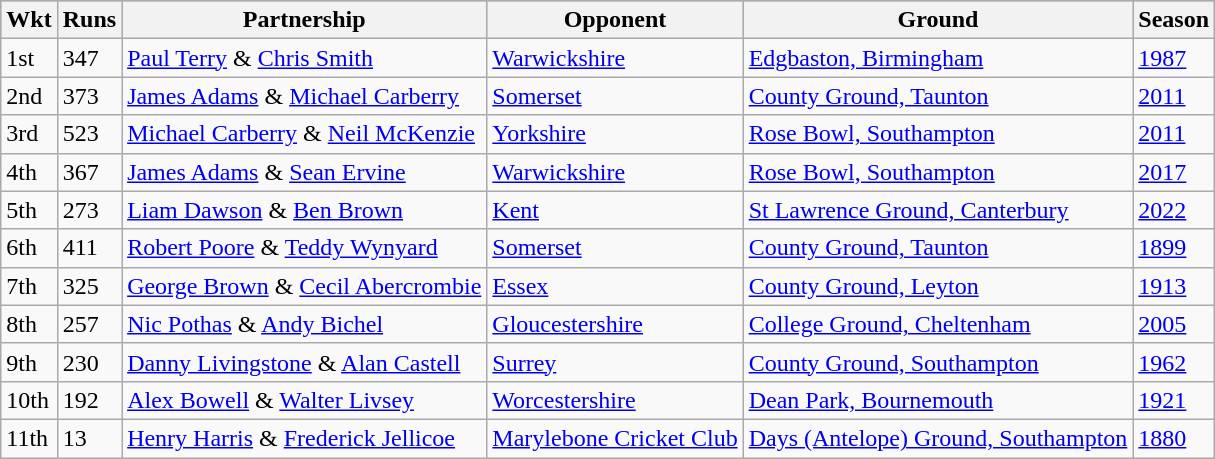<table class="wikitable">
<tr style="background:#bdb76b;">
<th>Wkt</th>
<th>Runs</th>
<th>Partnership</th>
<th>Opponent</th>
<th>Ground</th>
<th>Season</th>
</tr>
<tr>
<td>1st</td>
<td>347</td>
<td><a href='#'>Paul Terry</a> & <a href='#'>Chris Smith</a></td>
<td><a href='#'>Warwickshire</a></td>
<td><a href='#'>Edgbaston, Birmingham</a></td>
<td><a href='#'>1987</a></td>
</tr>
<tr>
<td>2nd</td>
<td>373</td>
<td><a href='#'>James Adams</a> & <a href='#'>Michael Carberry</a></td>
<td><a href='#'>Somerset</a></td>
<td><a href='#'>County Ground, Taunton</a></td>
<td><a href='#'>2011</a></td>
</tr>
<tr>
<td>3rd</td>
<td>523</td>
<td><a href='#'>Michael Carberry</a> & <a href='#'>Neil McKenzie</a></td>
<td><a href='#'>Yorkshire</a></td>
<td><a href='#'>Rose Bowl, Southampton</a></td>
<td><a href='#'>2011</a></td>
</tr>
<tr>
<td>4th</td>
<td>367</td>
<td><a href='#'>James Adams</a> & <a href='#'>Sean Ervine</a></td>
<td><a href='#'>Warwickshire</a></td>
<td><a href='#'>Rose Bowl, Southampton</a></td>
<td><a href='#'>2017</a></td>
</tr>
<tr>
<td>5th</td>
<td>273</td>
<td><a href='#'>Liam Dawson</a> & <a href='#'>Ben Brown</a></td>
<td><a href='#'>Kent</a></td>
<td><a href='#'>St Lawrence Ground, Canterbury</a></td>
<td><a href='#'>2022</a></td>
</tr>
<tr>
<td>6th</td>
<td>411</td>
<td><a href='#'>Robert Poore</a> & <a href='#'>Teddy Wynyard</a></td>
<td><a href='#'>Somerset</a></td>
<td><a href='#'>County Ground, Taunton</a></td>
<td><a href='#'>1899</a></td>
</tr>
<tr>
<td>7th</td>
<td>325</td>
<td><a href='#'>George Brown</a> & <a href='#'>Cecil Abercrombie</a></td>
<td><a href='#'>Essex</a></td>
<td><a href='#'>County Ground, Leyton</a></td>
<td><a href='#'>1913</a></td>
</tr>
<tr>
<td>8th</td>
<td>257</td>
<td><a href='#'>Nic Pothas</a> & <a href='#'>Andy Bichel</a></td>
<td><a href='#'>Gloucestershire</a></td>
<td><a href='#'>College Ground, Cheltenham</a></td>
<td><a href='#'>2005</a></td>
</tr>
<tr>
<td>9th</td>
<td>230</td>
<td><a href='#'>Danny Livingstone</a> & <a href='#'>Alan Castell</a></td>
<td><a href='#'>Surrey</a></td>
<td><a href='#'>County Ground, Southampton</a></td>
<td><a href='#'>1962</a></td>
</tr>
<tr>
<td>10th</td>
<td>192</td>
<td><a href='#'>Alex Bowell</a> & <a href='#'>Walter Livsey</a></td>
<td><a href='#'>Worcestershire</a></td>
<td><a href='#'>Dean Park, Bournemouth</a></td>
<td><a href='#'>1921</a></td>
</tr>
<tr>
<td>11th</td>
<td>13</td>
<td><a href='#'>Henry Harris</a> & <a href='#'>Frederick Jellicoe</a></td>
<td><a href='#'>Marylebone Cricket Club</a></td>
<td><a href='#'>Days (Antelope) Ground, Southampton</a></td>
<td><a href='#'>1880</a></td>
</tr>
</table>
